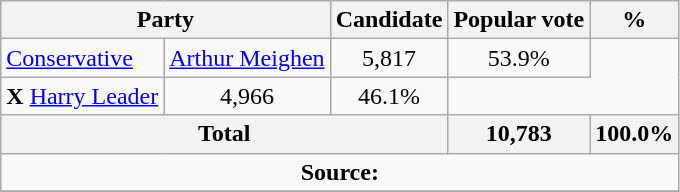<table class="wikitable">
<tr>
<th colspan="2">Party</th>
<th>Candidate</th>
<th>Popular vote</th>
<th>%</th>
</tr>
<tr>
<td><a href='#'>Conservative</a></td>
<td> <a href='#'>Arthur Meighen</a></td>
<td align=center>5,817</td>
<td align=center>53.9%</td>
</tr>
<tr>
<td><strong>X</strong> <a href='#'>Harry Leader</a></td>
<td align=center>4,966</td>
<td align=center>46.1%</td>
</tr>
<tr>
<th colspan=3 align=center>Total</th>
<th align=center>10,783</th>
<th align=center>100.0%</th>
</tr>
<tr>
<td align="center" colspan=5><strong>Source:</strong> </td>
</tr>
<tr>
</tr>
</table>
